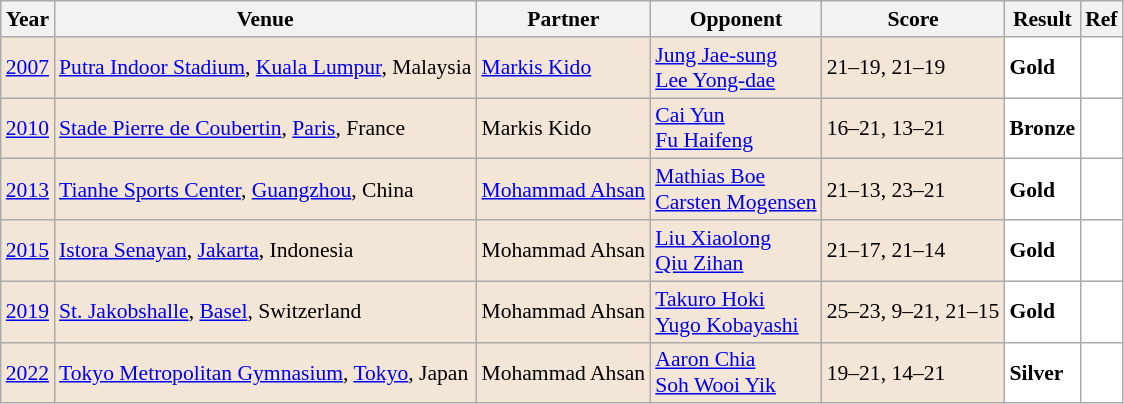<table class="sortable wikitable" style="font-size: 90%">
<tr>
<th>Year</th>
<th>Venue</th>
<th>Partner</th>
<th>Opponent</th>
<th>Score</th>
<th>Result</th>
<th>Ref</th>
</tr>
<tr style="background:#F3E6D7">
<td align="center"><a href='#'>2007</a></td>
<td align="left"><a href='#'>Putra Indoor Stadium</a>, <a href='#'>Kuala Lumpur</a>, Malaysia</td>
<td align="left"> <a href='#'>Markis Kido</a></td>
<td align="left"> <a href='#'>Jung Jae-sung</a><br> <a href='#'>Lee Yong-dae</a></td>
<td align="left">21–19, 21–19</td>
<td style="text-align:left; background:white"> <strong>Gold</strong></td>
<td style="text-align:center; background:white"></td>
</tr>
<tr style="background:#F3E6D7">
<td align="center"><a href='#'>2010</a></td>
<td align="left"><a href='#'>Stade Pierre de Coubertin</a>, <a href='#'>Paris</a>, France</td>
<td align="left"> Markis Kido</td>
<td align="left"> <a href='#'>Cai Yun</a><br> <a href='#'>Fu Haifeng</a></td>
<td align="left">16–21, 13–21</td>
<td style="text-align:left; background:white"> <strong>Bronze</strong></td>
<td style="text-align:center; background:white"></td>
</tr>
<tr style="background:#F3E6D7">
<td align="center"><a href='#'>2013</a></td>
<td align="left"><a href='#'>Tianhe Sports Center</a>, <a href='#'>Guangzhou</a>, China</td>
<td align="left"> <a href='#'>Mohammad Ahsan</a></td>
<td align="left"> <a href='#'>Mathias Boe</a><br> <a href='#'>Carsten Mogensen</a></td>
<td align="left">21–13, 23–21</td>
<td style="text-align:left; background:white"> <strong>Gold</strong></td>
<td style="text-align:center; background:white"></td>
</tr>
<tr style="background:#F3E6D7">
<td align="center"><a href='#'>2015</a></td>
<td align="left"><a href='#'>Istora Senayan</a>, <a href='#'>Jakarta</a>, Indonesia</td>
<td align="left"> Mohammad Ahsan</td>
<td align="left"> <a href='#'>Liu Xiaolong</a><br> <a href='#'>Qiu Zihan</a></td>
<td align="left">21–17, 21–14</td>
<td style="text-align:left; background:white"> <strong>Gold</strong></td>
<td style="text-align:center; background:white"></td>
</tr>
<tr style="background:#F3E6D7">
<td align="center"><a href='#'>2019</a></td>
<td align="left"><a href='#'>St. Jakobshalle</a>, <a href='#'>Basel</a>, Switzerland</td>
<td align="left"> Mohammad Ahsan</td>
<td align="left"> <a href='#'>Takuro Hoki</a><br> <a href='#'>Yugo Kobayashi</a></td>
<td align="left">25–23, 9–21, 21–15</td>
<td style="text-align:left; background:white"> <strong>Gold</strong></td>
<td style="text-align:center; background:white"></td>
</tr>
<tr style="background:#F3E6D7">
<td align="center"><a href='#'>2022</a></td>
<td align="left"><a href='#'>Tokyo Metropolitan Gymnasium</a>, <a href='#'>Tokyo</a>, Japan</td>
<td align="left"> Mohammad Ahsan</td>
<td align="left"> <a href='#'>Aaron Chia</a><br> <a href='#'>Soh Wooi Yik</a></td>
<td align="left">19–21, 14–21</td>
<td style="text-align:left; background:white"> <strong>Silver</strong></td>
<td style="text-align:center; background:white"></td>
</tr>
</table>
